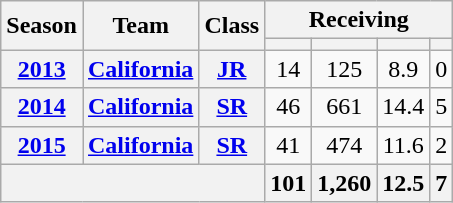<table class="wikitable sortable" style="text-align:center;">
<tr>
<th rowspan="2">Season</th>
<th rowspan="2">Team</th>
<th rowspan="2">Class</th>
<th colspan="4">Receiving</th>
</tr>
<tr>
<th></th>
<th></th>
<th></th>
<th></th>
</tr>
<tr>
<th><a href='#'>2013</a></th>
<th><a href='#'>California</a></th>
<th><a href='#'>JR</a></th>
<td>14</td>
<td>125</td>
<td>8.9</td>
<td>0</td>
</tr>
<tr>
<th><a href='#'>2014</a></th>
<th><a href='#'>California</a></th>
<th><a href='#'>SR</a></th>
<td>46</td>
<td>661</td>
<td>14.4</td>
<td>5</td>
</tr>
<tr>
<th><a href='#'>2015</a></th>
<th><a href='#'>California</a></th>
<th><a href='#'>SR</a></th>
<td>41</td>
<td>474</td>
<td>11.6</td>
<td>2</td>
</tr>
<tr>
<th colspan="3"></th>
<th>101</th>
<th>1,260</th>
<th>12.5</th>
<th>7</th>
</tr>
</table>
